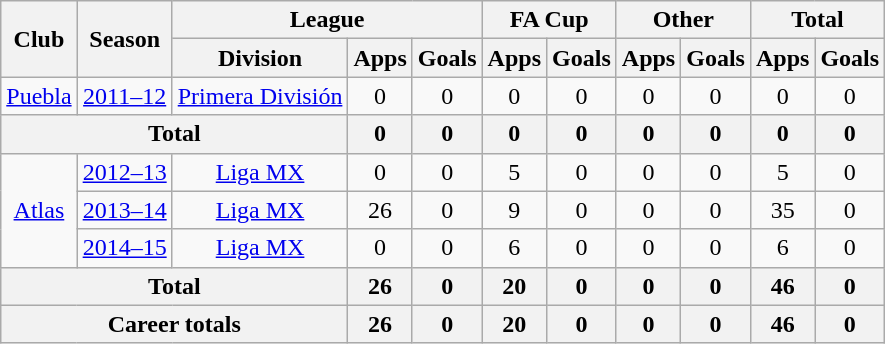<table class="wikitable" style="text-align: center;">
<tr>
<th rowspan="2">Club</th>
<th rowspan="2">Season</th>
<th colspan="3">League</th>
<th colspan="2">FA Cup</th>
<th colspan="2">Other</th>
<th colspan="2">Total</th>
</tr>
<tr>
<th>Division</th>
<th>Apps</th>
<th>Goals</th>
<th>Apps</th>
<th>Goals</th>
<th>Apps</th>
<th>Goals</th>
<th>Apps</th>
<th>Goals</th>
</tr>
<tr>
<td rowspan="1" valign="center"><a href='#'>Puebla</a></td>
<td><a href='#'>2011–12</a></td>
<td><a href='#'>Primera División</a></td>
<td>0</td>
<td>0</td>
<td>0</td>
<td>0</td>
<td>0</td>
<td>0</td>
<td>0</td>
<td>0</td>
</tr>
<tr>
<th colspan="3">Total</th>
<th>0</th>
<th>0</th>
<th>0</th>
<th>0</th>
<th>0</th>
<th>0</th>
<th>0</th>
<th>0</th>
</tr>
<tr>
<td rowspan="3" valign="center"><a href='#'>Atlas</a></td>
<td><a href='#'>2012–13</a></td>
<td><a href='#'>Liga MX</a></td>
<td>0</td>
<td>0</td>
<td>5</td>
<td>0</td>
<td>0</td>
<td>0</td>
<td>5</td>
<td>0</td>
</tr>
<tr>
<td><a href='#'>2013–14</a></td>
<td><a href='#'>Liga MX</a></td>
<td>26</td>
<td>0</td>
<td>9</td>
<td>0</td>
<td>0</td>
<td>0</td>
<td>35</td>
<td>0</td>
</tr>
<tr>
<td><a href='#'>2014–15</a></td>
<td><a href='#'>Liga MX</a></td>
<td>0</td>
<td>0</td>
<td>6</td>
<td>0</td>
<td>0</td>
<td>0</td>
<td>6</td>
<td>0</td>
</tr>
<tr>
<th colspan="3">Total</th>
<th>26</th>
<th>0</th>
<th>20</th>
<th>0</th>
<th>0</th>
<th>0</th>
<th>46</th>
<th>0</th>
</tr>
<tr>
<th colspan="3">Career totals</th>
<th>26</th>
<th>0</th>
<th>20</th>
<th>0</th>
<th>0</th>
<th>0</th>
<th>46</th>
<th>0</th>
</tr>
</table>
